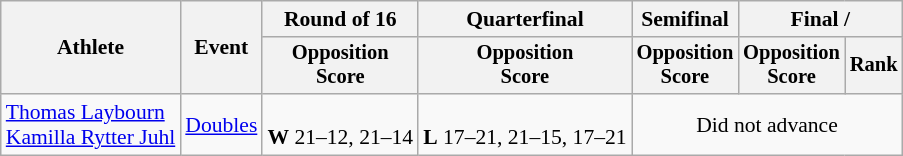<table class=wikitable style="font-size:90%">
<tr>
<th rowspan="2">Athlete</th>
<th rowspan="2">Event</th>
<th>Round of 16</th>
<th>Quarterfinal</th>
<th>Semifinal</th>
<th colspan=2>Final / </th>
</tr>
<tr style="font-size:95%">
<th>Opposition<br>Score</th>
<th>Opposition<br>Score</th>
<th>Opposition<br>Score</th>
<th>Opposition<br>Score</th>
<th>Rank</th>
</tr>
<tr align=center>
<td align=left><a href='#'>Thomas Laybourn</a><br><a href='#'>Kamilla Rytter Juhl</a></td>
<td align=left><a href='#'>Doubles</a></td>
<td><br><strong>W</strong> 21–12, 21–14</td>
<td><br><strong>L</strong> 17–21, 21–15, 17–21</td>
<td colspan=3>Did not advance</td>
</tr>
</table>
